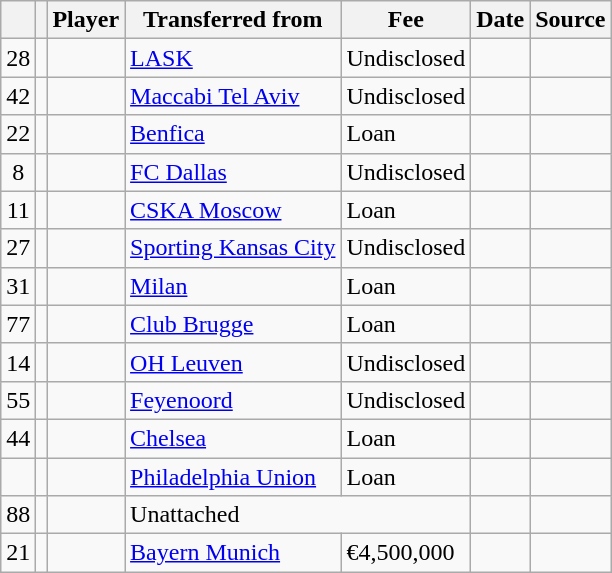<table class="wikitable plainrowheaders sortable">
<tr>
<th></th>
<th></th>
<th scope=col>Player</th>
<th>Transferred from</th>
<th !scope=col; style="width: 65px;">Fee</th>
<th scope=col>Date</th>
<th scope=col>Source</th>
</tr>
<tr>
<td align=center>28</td>
<td align=center></td>
<td></td>
<td> <a href='#'>LASK</a></td>
<td>Undisclosed</td>
<td></td>
<td></td>
</tr>
<tr>
<td align=center>42</td>
<td align=center></td>
<td></td>
<td> <a href='#'>Maccabi Tel Aviv</a></td>
<td>Undisclosed</td>
<td></td>
<td></td>
</tr>
<tr>
<td align=center>22</td>
<td align=center></td>
<td></td>
<td> <a href='#'>Benfica</a></td>
<td>Loan</td>
<td></td>
<td></td>
</tr>
<tr>
<td align=center>8</td>
<td align=center></td>
<td></td>
<td> <a href='#'>FC Dallas</a></td>
<td>Undisclosed</td>
<td></td>
<td></td>
</tr>
<tr>
<td align=center>11</td>
<td align=center></td>
<td></td>
<td> <a href='#'>CSKA Moscow</a></td>
<td>Loan</td>
<td></td>
<td></td>
</tr>
<tr>
<td align=center>27</td>
<td align=center></td>
<td></td>
<td> <a href='#'>Sporting Kansas City</a></td>
<td>Undisclosed</td>
<td></td>
<td></td>
</tr>
<tr>
<td align=center>31</td>
<td align=center></td>
<td></td>
<td> <a href='#'>Milan</a></td>
<td>Loan</td>
<td></td>
<td></td>
</tr>
<tr>
<td align=center>77</td>
<td align=center></td>
<td></td>
<td> <a href='#'>Club Brugge</a></td>
<td>Loan</td>
<td></td>
<td></td>
</tr>
<tr>
<td align=center>14</td>
<td align=center></td>
<td></td>
<td> <a href='#'>OH Leuven</a></td>
<td>Undisclosed</td>
<td></td>
<td></td>
</tr>
<tr>
<td align=center>55</td>
<td align=center></td>
<td></td>
<td> <a href='#'>Feyenoord</a></td>
<td>Undisclosed</td>
<td></td>
<td></td>
</tr>
<tr>
<td align=center>44</td>
<td align=center></td>
<td></td>
<td> <a href='#'>Chelsea</a></td>
<td>Loan</td>
<td></td>
<td></td>
</tr>
<tr>
<td align=center></td>
<td align=center></td>
<td></td>
<td> <a href='#'>Philadelphia Union</a></td>
<td>Loan</td>
<td></td>
<td></td>
</tr>
<tr>
<td align=center>88</td>
<td align=center></td>
<td></td>
<td colspan="2">Unattached</td>
<td></td>
<td></td>
</tr>
<tr>
<td align=center>21</td>
<td align=center></td>
<td></td>
<td> <a href='#'>Bayern Munich</a></td>
<td>€4,500,000</td>
<td></td>
<td></td>
</tr>
</table>
